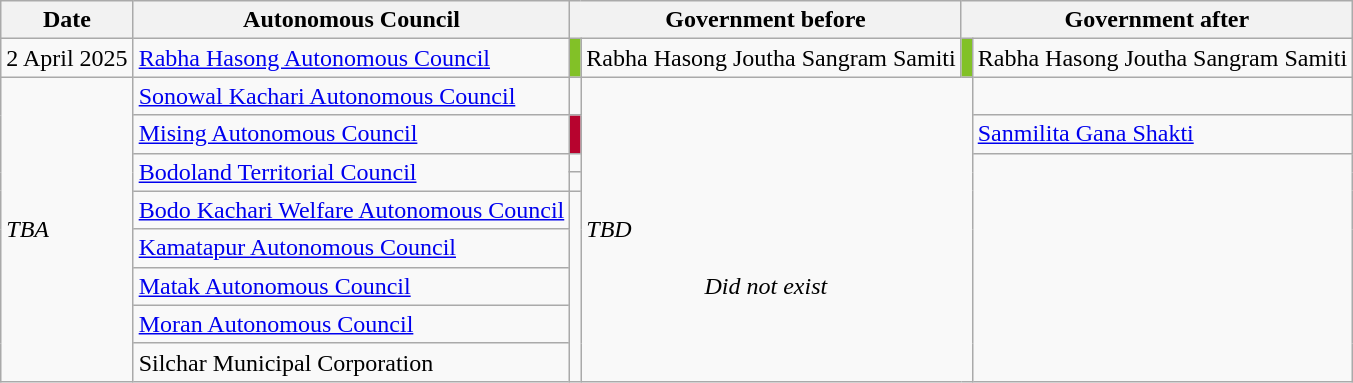<table class="wikitable sortable">
<tr>
<th>Date</th>
<th>Autonomous Council</th>
<th colspan=2>Government before</th>
<th colspan=2>Government after</th>
</tr>
<tr>
<td>2 April 2025</td>
<td><a href='#'>Rabha Hasong Autonomous Council</a></td>
<td bgcolor=#82C127></td>
<td>Rabha Hasong Joutha Sangram Samiti</td>
<td bgcolor=#82C127></td>
<td>Rabha Hasong Joutha Sangram Samiti</td>
</tr>
<tr>
<td rowspan="10"><em>TBA</em></td>
<td><a href='#'>Sonowal Kachari Autonomous Council</a></td>
<td></td>
<td colspan=2 rowspan="10"><em>TBD</em></td>
</tr>
<tr>
<td><a href='#'>Mising Autonomous Council</a></td>
<td bgcolor=#B7032E></td>
<td><a href='#'>Sanmilita Gana Shakti</a></td>
</tr>
<tr>
<td rowspan=2><a href='#'>Bodoland Territorial Council</a></td>
<td></td>
</tr>
<tr>
<td></td>
</tr>
<tr>
<td><a href='#'>Bodo Kachari Welfare Autonomous Council</a></td>
<td colspan="2" rowspan="5" style="text-align:center;"><em>Did not exist</em></td>
</tr>
<tr>
<td><a href='#'>Kamatapur Autonomous Council</a></td>
</tr>
<tr>
<td><a href='#'>Matak Autonomous Council</a></td>
</tr>
<tr>
<td><a href='#'>Moran Autonomous Council</a></td>
</tr>
<tr>
<td>Silchar Municipal Corporation</td>
</tr>
</table>
